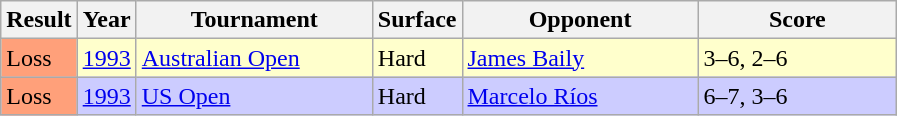<table class="sortable wikitable">
<tr>
<th style="width:40px;">Result</th>
<th style="width:30px;">Year</th>
<th style="width:150px;">Tournament</th>
<th style="width:50px;">Surface</th>
<th style="width:150px;">Opponent</th>
<th style="width:125px;" class="unsortable">Score</th>
</tr>
<tr style="background:#ffffcc;">
<td style="background:#ffa07a;">Loss</td>
<td><a href='#'>1993</a></td>
<td><a href='#'>Australian Open</a></td>
<td>Hard</td>
<td> <a href='#'>James Baily</a></td>
<td>3–6, 2–6</td>
</tr>
<tr style="background:#ccccff;">
<td style="background:#ffa07a;">Loss</td>
<td><a href='#'>1993</a></td>
<td><a href='#'>US Open</a></td>
<td>Hard</td>
<td> <a href='#'>Marcelo Ríos</a></td>
<td>6–7, 3–6</td>
</tr>
</table>
